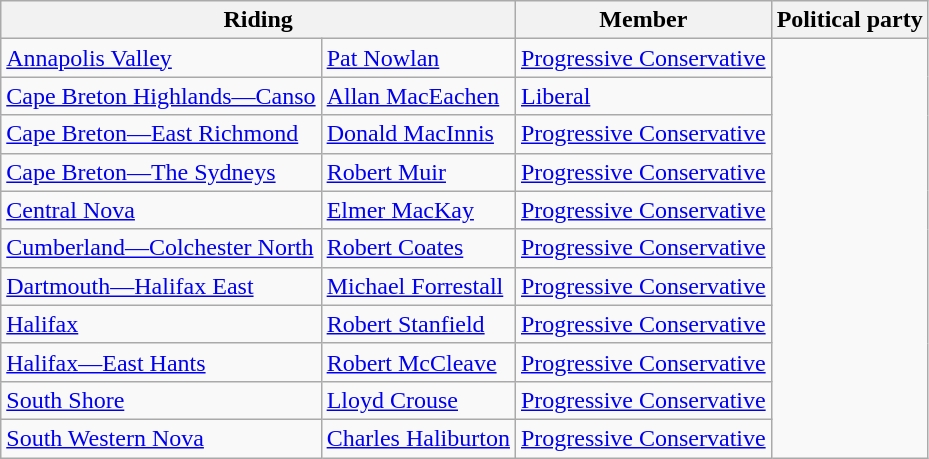<table class="wikitable">
<tr>
<th colspan=2>Riding</th>
<th>Member</th>
<th>Political party</th>
</tr>
<tr>
<td><a href='#'>Annapolis Valley</a></td>
<td><a href='#'>Pat Nowlan</a></td>
<td><a href='#'>Progressive Conservative</a></td>
</tr>
<tr>
<td><a href='#'>Cape Breton Highlands—Canso</a></td>
<td><a href='#'>Allan MacEachen</a></td>
<td><a href='#'>Liberal</a></td>
</tr>
<tr>
<td><a href='#'>Cape Breton—East Richmond</a></td>
<td><a href='#'>Donald MacInnis</a></td>
<td><a href='#'>Progressive Conservative</a></td>
</tr>
<tr>
<td><a href='#'>Cape Breton—The Sydneys</a></td>
<td><a href='#'>Robert Muir</a></td>
<td><a href='#'>Progressive Conservative</a></td>
</tr>
<tr>
<td><a href='#'>Central Nova</a></td>
<td><a href='#'>Elmer MacKay</a></td>
<td><a href='#'>Progressive Conservative</a></td>
</tr>
<tr>
<td><a href='#'>Cumberland—Colchester North</a></td>
<td><a href='#'>Robert Coates</a></td>
<td><a href='#'>Progressive Conservative</a></td>
</tr>
<tr>
<td><a href='#'>Dartmouth—Halifax East</a></td>
<td><a href='#'>Michael Forrestall</a></td>
<td><a href='#'>Progressive Conservative</a></td>
</tr>
<tr>
<td><a href='#'>Halifax</a></td>
<td><a href='#'>Robert Stanfield</a></td>
<td><a href='#'>Progressive Conservative</a></td>
</tr>
<tr>
<td><a href='#'>Halifax—East Hants</a></td>
<td><a href='#'>Robert McCleave</a></td>
<td><a href='#'>Progressive Conservative</a></td>
</tr>
<tr>
<td><a href='#'>South Shore</a></td>
<td><a href='#'>Lloyd Crouse</a></td>
<td><a href='#'>Progressive Conservative</a></td>
</tr>
<tr>
<td><a href='#'>South Western Nova</a></td>
<td><a href='#'>Charles Haliburton</a></td>
<td><a href='#'>Progressive Conservative</a></td>
</tr>
</table>
